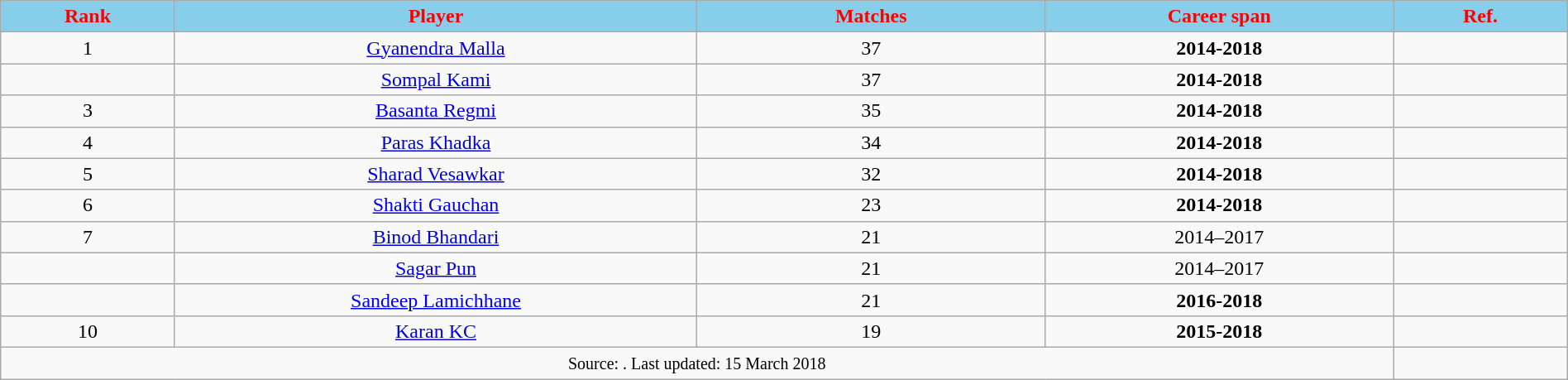<table style="width:100%; text-align:center;" class="wikitable">
<tr style="background:#9cf;">
<th style="background:SkyBlue; color:Red; width:5%;" scope="col">Rank</th>
<th style="background:SkyBlue; color:Red; width:15%;" scope="col">Player</th>
<th style="background:SkyBlue; color:Red; width:10%;" scope="col">Matches</th>
<th style="background:SkyBlue; color:Red; width:10%;" scope="col">Career span</th>
<th style="background:SkyBlue; color:Red; width:5%;" scope="col">Ref.</th>
</tr>
<tr>
<td>1</td>
<td><a href='#'>Gyanendra Malla</a></td>
<td>37</td>
<td><strong>2014-2018</strong></td>
<td></td>
</tr>
<tr>
<td></td>
<td><a href='#'>Sompal Kami</a></td>
<td>37</td>
<td><strong>2014-2018</strong></td>
<td></td>
</tr>
<tr>
<td>3</td>
<td><a href='#'>Basanta Regmi</a></td>
<td>35</td>
<td><strong>2014-2018</strong></td>
<td></td>
</tr>
<tr>
<td>4</td>
<td><a href='#'>Paras Khadka</a></td>
<td>34</td>
<td><strong>2014-2018</strong></td>
<td></td>
</tr>
<tr>
<td>5</td>
<td><a href='#'>Sharad Vesawkar</a></td>
<td>32</td>
<td><strong>2014-2018</strong></td>
<td></td>
</tr>
<tr>
<td>6</td>
<td><a href='#'>Shakti Gauchan</a></td>
<td>23</td>
<td><strong>2014-2018</strong></td>
<td></td>
</tr>
<tr>
<td>7</td>
<td><a href='#'>Binod Bhandari</a></td>
<td>21</td>
<td>2014–2017</td>
<td></td>
</tr>
<tr>
<td></td>
<td><a href='#'>Sagar Pun</a></td>
<td>21</td>
<td>2014–2017</td>
<td></td>
</tr>
<tr>
<td></td>
<td><a href='#'>Sandeep Lamichhane</a></td>
<td>21</td>
<td><strong>2016-2018</strong></td>
<td></td>
</tr>
<tr>
<td>10</td>
<td><a href='#'>Karan KC</a></td>
<td>19</td>
<td><strong>2015-2018</strong></td>
<td></td>
</tr>
<tr>
<td colspan="4"><small>Source: . Last updated: 15 March 2018</small></td>
<td></td>
</tr>
</table>
